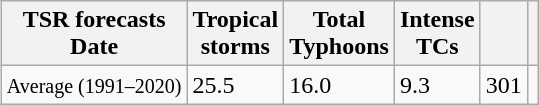<table class="wikitable" style="float:right">
<tr>
<th>TSR forecasts<br>Date</th>
<th>Tropical<br>storms</th>
<th>Total<br>Typhoons</th>
<th>Intense<br>TCs</th>
<th></th>
<th></th>
</tr>
<tr>
<td><small>Average (1991–2020)</small></td>
<td>25.5</td>
<td>16.0</td>
<td>9.3</td>
<td>301</td>
<td></td>
</tr>
</table>
